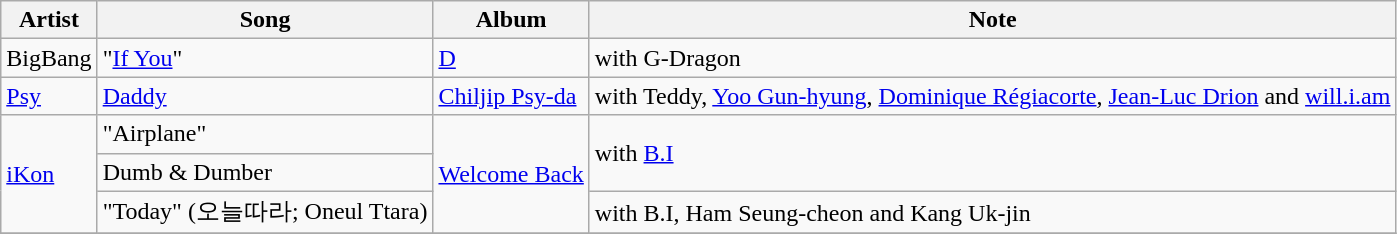<table class="wikitable sortable">
<tr>
<th>Artist</th>
<th>Song</th>
<th>Album</th>
<th>Note</th>
</tr>
<tr>
<td>BigBang</td>
<td>"<a href='#'>If You</a>"</td>
<td><a href='#'>D</a></td>
<td>with G-Dragon</td>
</tr>
<tr>
<td><a href='#'>Psy</a></td>
<td><a href='#'>Daddy</a></td>
<td><a href='#'>Chiljip Psy-da</a></td>
<td>with Teddy, <a href='#'>Yoo Gun-hyung</a>, <a href='#'>Dominique Régiacorte</a>, <a href='#'>Jean-Luc Drion</a> and <a href='#'>will.i.am</a></td>
</tr>
<tr>
<td rowspan=3><a href='#'>iKon</a></td>
<td>"Airplane"</td>
<td rowspan=3><a href='#'>Welcome Back</a></td>
<td rowspan=2>with <a href='#'>B.I</a></td>
</tr>
<tr>
<td>Dumb & Dumber</td>
</tr>
<tr>
<td>"Today" (오늘따라; Oneul Ttara)</td>
<td>with B.I, Ham Seung-cheon and Kang Uk-jin</td>
</tr>
<tr>
</tr>
</table>
